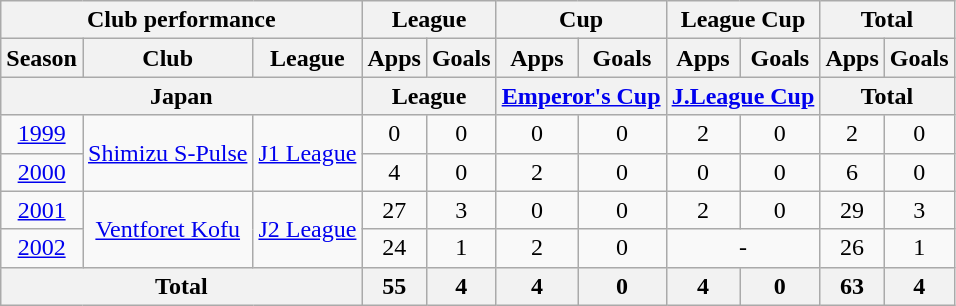<table class="wikitable" style="text-align:center;">
<tr>
<th colspan=3>Club performance</th>
<th colspan=2>League</th>
<th colspan=2>Cup</th>
<th colspan=2>League Cup</th>
<th colspan=2>Total</th>
</tr>
<tr>
<th>Season</th>
<th>Club</th>
<th>League</th>
<th>Apps</th>
<th>Goals</th>
<th>Apps</th>
<th>Goals</th>
<th>Apps</th>
<th>Goals</th>
<th>Apps</th>
<th>Goals</th>
</tr>
<tr>
<th colspan=3>Japan</th>
<th colspan=2>League</th>
<th colspan=2><a href='#'>Emperor's Cup</a></th>
<th colspan=2><a href='#'>J.League Cup</a></th>
<th colspan=2>Total</th>
</tr>
<tr>
<td><a href='#'>1999</a></td>
<td rowspan="2"><a href='#'>Shimizu S-Pulse</a></td>
<td rowspan="2"><a href='#'>J1 League</a></td>
<td>0</td>
<td>0</td>
<td>0</td>
<td>0</td>
<td>2</td>
<td>0</td>
<td>2</td>
<td>0</td>
</tr>
<tr>
<td><a href='#'>2000</a></td>
<td>4</td>
<td>0</td>
<td>2</td>
<td>0</td>
<td>0</td>
<td>0</td>
<td>6</td>
<td>0</td>
</tr>
<tr>
<td><a href='#'>2001</a></td>
<td rowspan="2"><a href='#'>Ventforet Kofu</a></td>
<td rowspan="2"><a href='#'>J2 League</a></td>
<td>27</td>
<td>3</td>
<td>0</td>
<td>0</td>
<td>2</td>
<td>0</td>
<td>29</td>
<td>3</td>
</tr>
<tr>
<td><a href='#'>2002</a></td>
<td>24</td>
<td>1</td>
<td>2</td>
<td>0</td>
<td colspan="2">-</td>
<td>26</td>
<td>1</td>
</tr>
<tr>
<th colspan=3>Total</th>
<th>55</th>
<th>4</th>
<th>4</th>
<th>0</th>
<th>4</th>
<th>0</th>
<th>63</th>
<th>4</th>
</tr>
</table>
